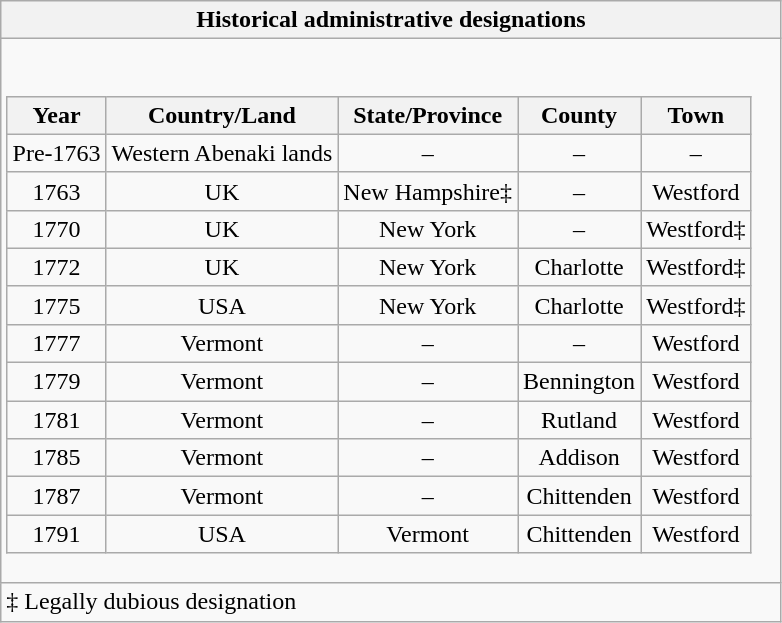<table class="wikitable collapsible autocollapse">
<tr>
<th>Historical administrative designations</th>
</tr>
<tr>
<td><br><table class="wikitable" style="text-align: center;">
<tr>
<th>Year</th>
<th>Country/Land</th>
<th>State/Province</th>
<th>County</th>
<th>Town</th>
</tr>
<tr>
<td>Pre-1763</td>
<td>Western Abenaki lands</td>
<td>–</td>
<td>–</td>
<td>–</td>
</tr>
<tr>
<td>1763</td>
<td>UK</td>
<td>New Hampshire‡</td>
<td>–</td>
<td>Westford</td>
</tr>
<tr>
<td>1770</td>
<td>UK</td>
<td>New York</td>
<td>–</td>
<td>Westford‡</td>
</tr>
<tr>
<td>1772</td>
<td>UK</td>
<td>New York</td>
<td>Charlotte</td>
<td>Westford‡</td>
</tr>
<tr>
<td>1775</td>
<td>USA</td>
<td>New York</td>
<td>Charlotte</td>
<td>Westford‡</td>
</tr>
<tr>
<td>1777</td>
<td>Vermont</td>
<td>–</td>
<td>–</td>
<td>Westford</td>
</tr>
<tr>
<td>1779</td>
<td>Vermont</td>
<td>–</td>
<td>Bennington</td>
<td>Westford</td>
</tr>
<tr>
<td>1781</td>
<td>Vermont</td>
<td>–</td>
<td>Rutland</td>
<td>Westford</td>
</tr>
<tr>
<td>1785</td>
<td>Vermont</td>
<td>–</td>
<td>Addison</td>
<td>Westford</td>
</tr>
<tr>
<td>1787</td>
<td>Vermont</td>
<td>–</td>
<td>Chittenden</td>
<td>Westford</td>
</tr>
<tr>
<td>1791</td>
<td>USA</td>
<td>Vermont</td>
<td>Chittenden</td>
<td>Westford</td>
</tr>
</table>
</td>
</tr>
<tr>
<td>‡ Legally dubious designation</td>
</tr>
</table>
